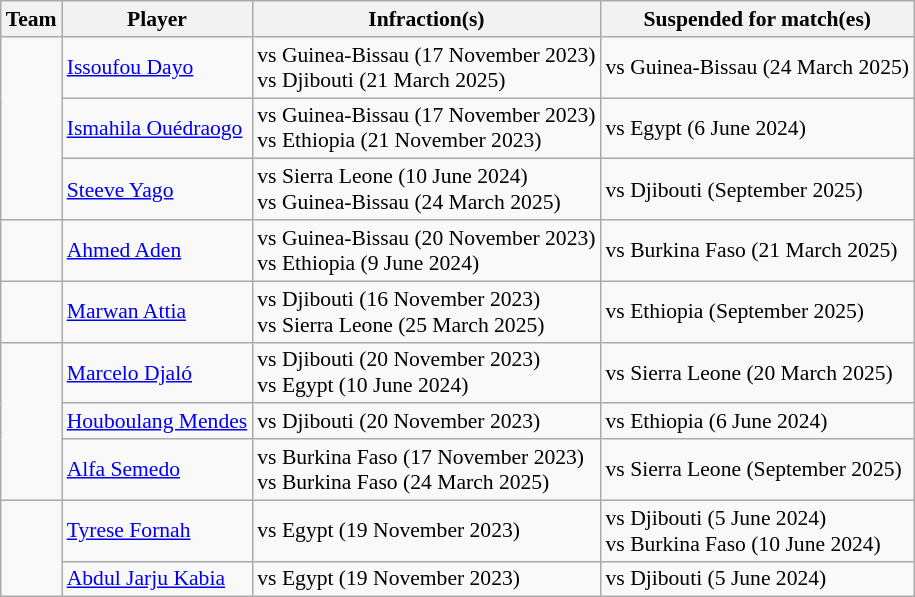<table class="wikitable" style="font-size:90%">
<tr>
<th>Team</th>
<th>Player</th>
<th>Infraction(s)</th>
<th>Suspended for match(es)</th>
</tr>
<tr>
<td rowspan=3></td>
<td><a href='#'>Issoufou Dayo</a></td>
<td> vs Guinea-Bissau (17 November 2023)<br> vs Djibouti (21 March 2025)</td>
<td>vs Guinea-Bissau (24 March 2025)</td>
</tr>
<tr>
<td><a href='#'>Ismahila Ouédraogo</a></td>
<td> vs Guinea-Bissau (17 November 2023)<br> vs Ethiopia (21 November 2023)</td>
<td>vs Egypt (6 June 2024)</td>
</tr>
<tr>
<td><a href='#'>Steeve Yago</a></td>
<td> vs Sierra Leone (10 June 2024)<br> vs Guinea-Bissau (24 March 2025)</td>
<td>vs Djibouti (September 2025)</td>
</tr>
<tr>
<td></td>
<td><a href='#'>Ahmed Aden</a></td>
<td> vs Guinea-Bissau (20 November 2023)<br> vs Ethiopia (9 June 2024)</td>
<td>vs Burkina Faso (21 March 2025)</td>
</tr>
<tr>
<td></td>
<td><a href='#'>Marwan Attia</a></td>
<td> vs Djibouti (16 November 2023)<br> vs Sierra Leone (25 March 2025)</td>
<td>vs Ethiopia (September 2025)</td>
</tr>
<tr>
<td rowspan=3></td>
<td><a href='#'>Marcelo Djaló</a></td>
<td> vs Djibouti (20 November 2023)<br> vs Egypt (10 June 2024)</td>
<td>vs Sierra Leone (20 March 2025)</td>
</tr>
<tr>
<td><a href='#'>Houboulang Mendes</a></td>
<td> vs Djibouti (20 November 2023)</td>
<td>vs Ethiopia (6 June 2024)</td>
</tr>
<tr>
<td><a href='#'>Alfa Semedo</a></td>
<td> vs Burkina Faso (17 November 2023)<br> vs Burkina Faso (24 March 2025)</td>
<td>vs Sierra Leone (September 2025)</td>
</tr>
<tr>
<td rowspan=2></td>
<td><a href='#'>Tyrese Fornah</a></td>
<td> vs Egypt (19 November 2023)</td>
<td>vs Djibouti (5 June 2024)<br>vs Burkina Faso (10 June 2024)</td>
</tr>
<tr>
<td><a href='#'>Abdul Jarju Kabia</a></td>
<td> vs Egypt (19 November 2023)</td>
<td>vs Djibouti (5 June 2024)</td>
</tr>
</table>
